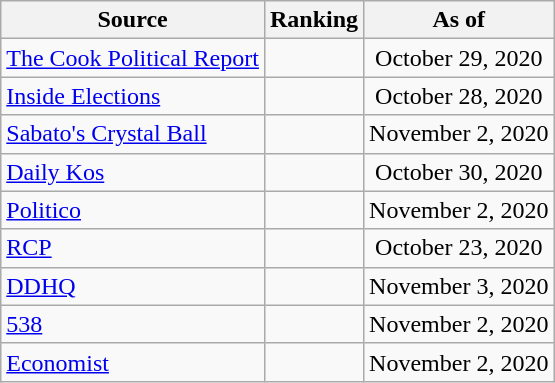<table class="wikitable" style="text-align:center">
<tr>
<th>Source</th>
<th>Ranking</th>
<th>As of</th>
</tr>
<tr>
<td align=left><a href='#'>The Cook Political Report</a></td>
<td></td>
<td>October 29, 2020</td>
</tr>
<tr>
<td align=left><a href='#'>Inside Elections</a></td>
<td></td>
<td>October 28, 2020</td>
</tr>
<tr>
<td align=left><a href='#'>Sabato's Crystal Ball</a></td>
<td></td>
<td>November 2, 2020</td>
</tr>
<tr>
<td align="left"><a href='#'>Daily Kos</a></td>
<td></td>
<td>October 30, 2020</td>
</tr>
<tr>
<td align="left"><a href='#'>Politico</a></td>
<td></td>
<td>November 2, 2020</td>
</tr>
<tr>
<td align="left"><a href='#'>RCP</a></td>
<td></td>
<td>October 23, 2020</td>
</tr>
<tr>
<td align="left"><a href='#'>DDHQ</a></td>
<td></td>
<td>November 3, 2020</td>
</tr>
<tr>
<td align="left"><a href='#'>538</a></td>
<td></td>
<td>November 2, 2020</td>
</tr>
<tr>
<td align="left"><a href='#'>Economist</a></td>
<td></td>
<td>November 2, 2020</td>
</tr>
</table>
